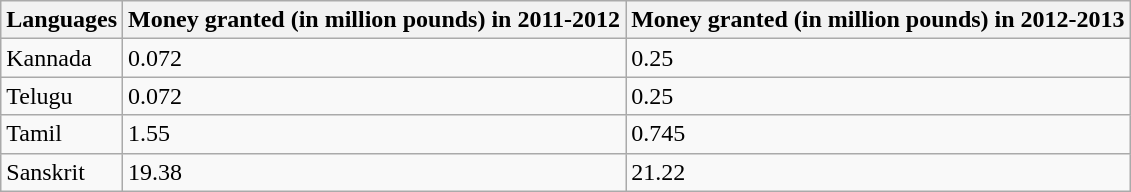<table class="wikitable">
<tr>
<th>Languages</th>
<th>Money granted (in million pounds) in 2011-2012</th>
<th>Money granted (in million pounds) in 2012-2013</th>
</tr>
<tr>
<td>Kannada</td>
<td>0.072</td>
<td>0.25</td>
</tr>
<tr>
<td>Telugu</td>
<td>0.072</td>
<td>0.25</td>
</tr>
<tr>
<td>Tamil</td>
<td>1.55</td>
<td>0.745</td>
</tr>
<tr>
<td>Sanskrit</td>
<td>19.38</td>
<td>21.22</td>
</tr>
</table>
